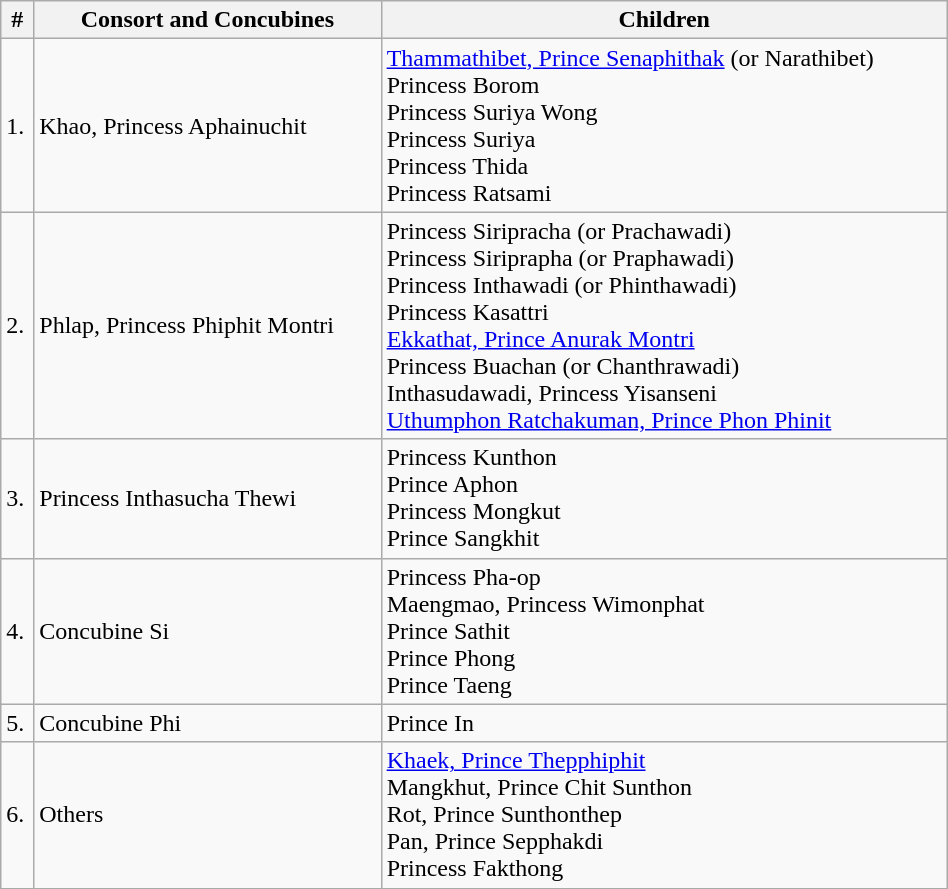<table style="text-align:left" class="wikitable" width=50%>
<tr>
<th>#</th>
<th>Consort and Concubines</th>
<th>Children</th>
</tr>
<tr>
<td>1.</td>
<td>Khao, Princess Aphainuchit</td>
<td><a href='#'>Thammathibet, Prince Senaphithak</a> (or Narathibet)<br>Princess Borom<br>Princess Suriya Wong<br>Princess Suriya<br>Princess Thida<br>Princess Ratsami</td>
</tr>
<tr>
<td>2.</td>
<td>Phlap, Princess Phiphit Montri</td>
<td>Princess Siripracha (or Prachawadi)<br>Princess Siriprapha (or Praphawadi)<br>Princess Inthawadi (or Phinthawadi)<br>Princess Kasattri<br><a href='#'>Ekkathat, Prince Anurak Montri</a><br>Princess Buachan (or Chanthrawadi)<br>Inthasudawadi, Princess Yisanseni<br><a href='#'>Uthumphon Ratchakuman, Prince Phon Phinit</a></td>
</tr>
<tr>
<td>3.</td>
<td>Princess Inthasucha Thewi</td>
<td>Princess Kunthon<br>Prince Aphon<br>Princess Mongkut<br>Prince Sangkhit</td>
</tr>
<tr>
<td>4.</td>
<td>Concubine Si</td>
<td>Princess Pha-op<br>Maengmao, Princess Wimonphat<br>Prince Sathit<br>Prince Phong<br>Prince Taeng</td>
</tr>
<tr>
<td>5.</td>
<td>Concubine Phi</td>
<td>Prince In</td>
</tr>
<tr>
<td>6.</td>
<td>Others</td>
<td><a href='#'>Khaek, Prince Thepphiphit</a><br>Mangkhut, Prince Chit Sunthon<br>Rot, Prince Sunthonthep<br>Pan, Prince Sepphakdi<br>Princess Fakthong</td>
</tr>
<tr>
</tr>
</table>
